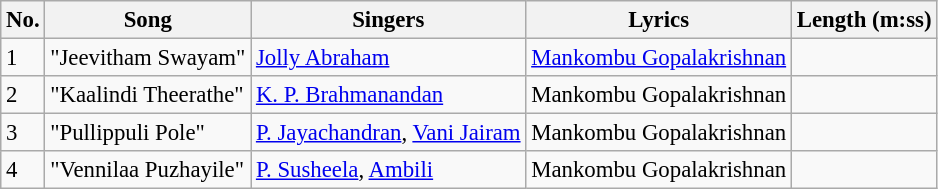<table class="wikitable" style="font-size:95%;">
<tr>
<th>No.</th>
<th>Song</th>
<th>Singers</th>
<th>Lyrics</th>
<th>Length (m:ss)</th>
</tr>
<tr>
<td>1</td>
<td>"Jeevitham Swayam"</td>
<td><a href='#'>Jolly Abraham</a></td>
<td><a href='#'>Mankombu Gopalakrishnan</a></td>
<td></td>
</tr>
<tr>
<td>2</td>
<td>"Kaalindi Theerathe"</td>
<td><a href='#'>K. P. Brahmanandan</a></td>
<td>Mankombu Gopalakrishnan</td>
<td></td>
</tr>
<tr>
<td>3</td>
<td>"Pullippuli Pole"</td>
<td><a href='#'>P. Jayachandran</a>, <a href='#'>Vani Jairam</a></td>
<td>Mankombu Gopalakrishnan</td>
<td></td>
</tr>
<tr>
<td>4</td>
<td>"Vennilaa Puzhayile"</td>
<td><a href='#'>P. Susheela</a>, <a href='#'>Ambili</a></td>
<td>Mankombu Gopalakrishnan</td>
<td></td>
</tr>
</table>
